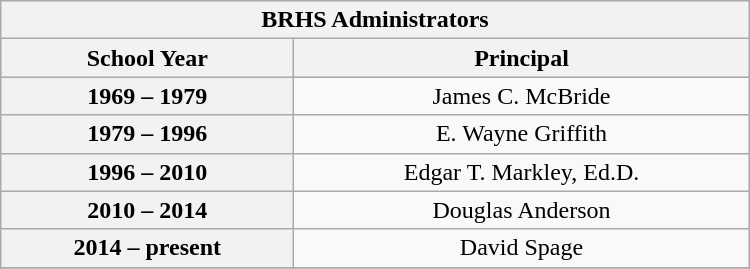<table class="wikitable collapsible" style="width:500px;">
<tr>
<th colspan=3>BRHS Administrators</th>
</tr>
<tr style="background:#ccc; text-align:center;">
<th><strong>School Year</strong></th>
<th><strong>Principal</strong></th>
</tr>
<tr style="vertical-align:top; text-align:center;">
<th>1969 – 1979</th>
<td style="text-align:center;">James C. McBride</td>
</tr>
<tr style="vertical-align:top; text-align:center;">
<th>1979 – 1996</th>
<td style="text-align:center;">E. Wayne Griffith</td>
</tr>
<tr>
<th>1996 – 2010</th>
<td style="text-align:center;">Edgar T. Markley, Ed.D.</td>
</tr>
<tr style="vertical-align:top; text-align:center;">
<th>2010 – 2014</th>
<td style="text-align:center;">Douglas Anderson</td>
</tr>
<tr style="vertical-align:top; text-align:center;">
<th>2014 – present</th>
<td style="text-align:center;">David Spage</td>
</tr>
<tr style="vertical-align:top; text-align:center;">
</tr>
</table>
